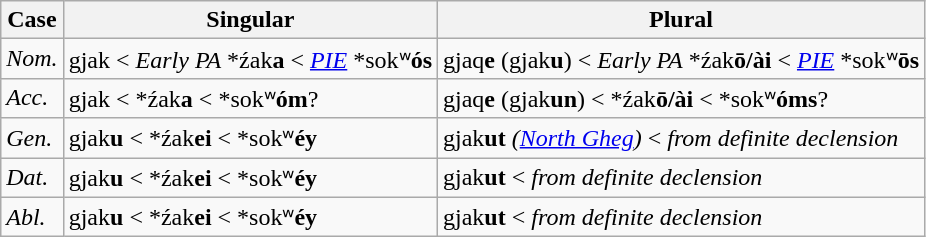<table class="wikitable sortable">
<tr>
<th>Case</th>
<th>Singular</th>
<th>Plural</th>
</tr>
<tr>
<td><em>Nom.</em></td>
<td>gjak < <em>Early</em> <em>PA</em> *źak<strong>a</strong> < <em><a href='#'>PIE</a></em> *sokʷ<strong>ós</strong></td>
<td>gjaq<strong>e</strong> (gjak<strong>u</strong>) < <em>Early</em> <em>PA</em> *źak<strong>ō/ài</strong> < <em><a href='#'>PIE</a></em> *sokʷ<strong>ōs</strong></td>
</tr>
<tr>
<td><em>Acc.</em></td>
<td>gjak < *źak<strong>a</strong> < *sokʷ<strong>óm</strong>?</td>
<td>gjaq<strong>e</strong> (gjak<strong>un</strong>) < *źak<strong>ō/ài</strong> < *sokʷ<strong>óms</strong>?</td>
</tr>
<tr>
<td><em>Gen.</em></td>
<td>gjak<strong>u</strong> < *źak<strong>ei</strong> < *sokʷ<strong>éy</strong></td>
<td>gjak<strong>ut</strong> <em>(<a href='#'>North Gheg</a>)</em> < <em>from definite declension</em></td>
</tr>
<tr>
<td><em>Dat.</em></td>
<td>gjak<strong>u</strong> < *źak<strong>ei</strong> < *sokʷ<strong>éy</strong></td>
<td>gjak<strong>ut</strong> < <em>from definite declension</em></td>
</tr>
<tr>
<td><em>Abl.</em></td>
<td>gjak<strong>u</strong> < *źak<strong>ei</strong> < *sokʷ<strong>éy</strong></td>
<td>gjak<strong>ut</strong> < <em>from definite declension</em></td>
</tr>
</table>
